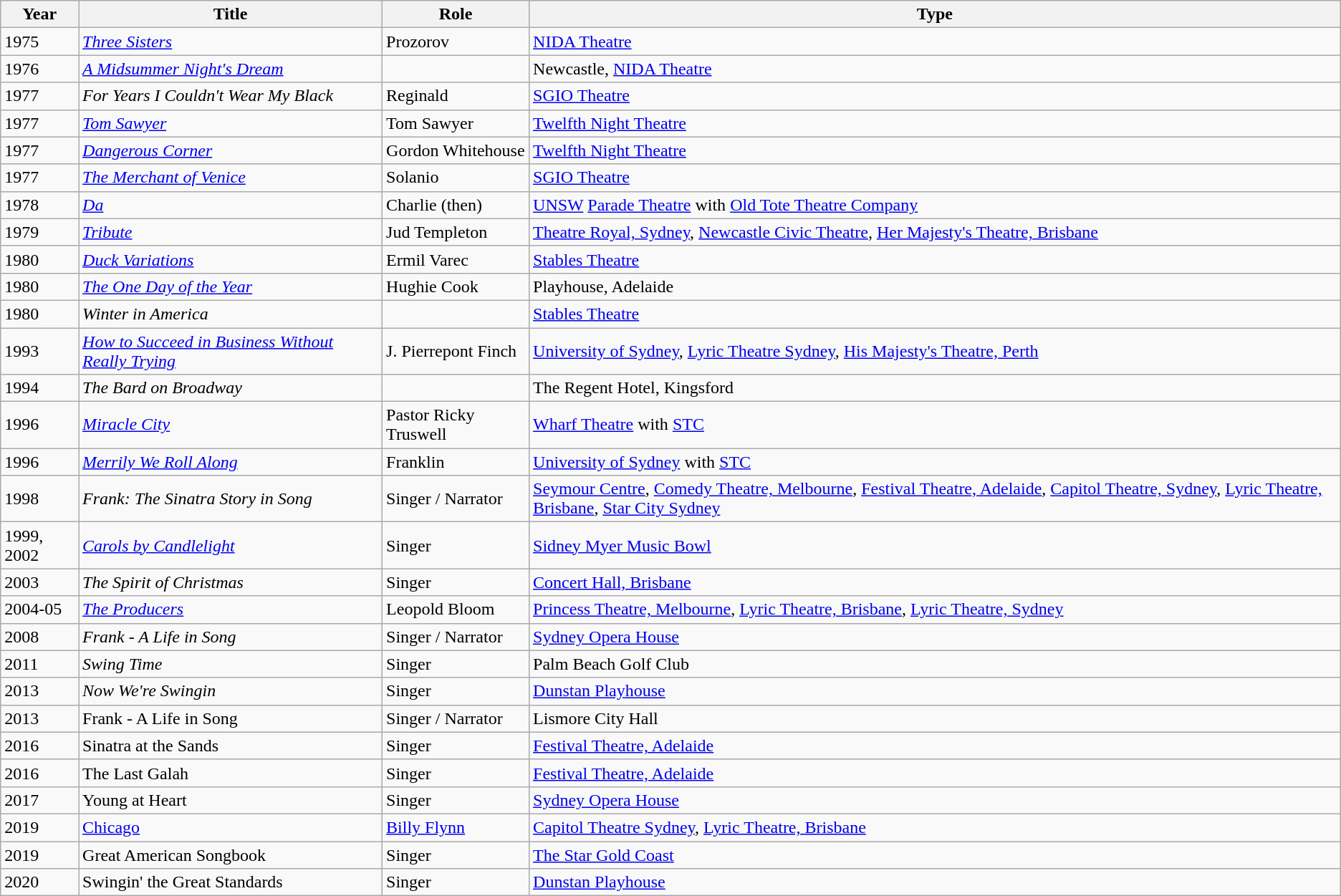<table class="wikitable sortable">
<tr>
<th>Year</th>
<th>Title</th>
<th>Role</th>
<th>Type</th>
</tr>
<tr>
<td>1975</td>
<td><em><a href='#'>Three Sisters</a></em></td>
<td>Prozorov</td>
<td><a href='#'>NIDA Theatre</a></td>
</tr>
<tr>
<td>1976</td>
<td><em><a href='#'>A Midsummer Night's Dream</a></em></td>
<td></td>
<td>Newcastle, <a href='#'>NIDA Theatre</a></td>
</tr>
<tr>
<td>1977</td>
<td><em>For Years I Couldn't Wear My Black</em></td>
<td>Reginald</td>
<td><a href='#'>SGIO Theatre</a></td>
</tr>
<tr>
<td>1977</td>
<td><em><a href='#'>Tom Sawyer</a></em></td>
<td>Tom Sawyer</td>
<td><a href='#'>Twelfth Night Theatre</a></td>
</tr>
<tr>
<td>1977</td>
<td><em><a href='#'>Dangerous Corner</a></em></td>
<td>Gordon Whitehouse</td>
<td><a href='#'>Twelfth Night Theatre</a></td>
</tr>
<tr>
<td>1977</td>
<td><em><a href='#'>The Merchant of Venice</a></em></td>
<td>Solanio</td>
<td><a href='#'>SGIO Theatre</a></td>
</tr>
<tr>
<td>1978</td>
<td><em><a href='#'>Da</a></em></td>
<td>Charlie (then)</td>
<td><a href='#'>UNSW</a> <a href='#'>Parade Theatre</a> with <a href='#'>Old Tote Theatre Company</a></td>
</tr>
<tr>
<td>1979</td>
<td><em><a href='#'>Tribute</a></em></td>
<td>Jud Templeton</td>
<td><a href='#'>Theatre Royal, Sydney</a>, <a href='#'>Newcastle Civic Theatre</a>, <a href='#'>Her Majesty's Theatre, Brisbane</a></td>
</tr>
<tr>
<td>1980</td>
<td><em><a href='#'>Duck Variations</a></em></td>
<td>Ermil Varec</td>
<td><a href='#'>Stables Theatre</a></td>
</tr>
<tr>
<td>1980</td>
<td><em><a href='#'>The One Day of the Year</a></em></td>
<td>Hughie Cook</td>
<td>Playhouse, Adelaide</td>
</tr>
<tr>
<td>1980</td>
<td><em>Winter in America</em></td>
<td></td>
<td><a href='#'>Stables Theatre</a></td>
</tr>
<tr>
<td>1993</td>
<td><em><a href='#'>How to Succeed in Business Without Really Trying</a></em></td>
<td>J. Pierrepont Finch</td>
<td><a href='#'>University of Sydney</a>, <a href='#'>Lyric Theatre Sydney</a>, <a href='#'>His Majesty's Theatre, Perth</a></td>
</tr>
<tr>
<td>1994</td>
<td><em>The Bard on Broadway</em></td>
<td></td>
<td>The Regent Hotel, Kingsford</td>
</tr>
<tr>
<td>1996</td>
<td><em><a href='#'>Miracle City</a></em></td>
<td>Pastor Ricky Truswell</td>
<td><a href='#'>Wharf Theatre</a> with <a href='#'>STC</a></td>
</tr>
<tr>
<td>1996</td>
<td><em><a href='#'>Merrily We Roll Along</a></em></td>
<td>Franklin</td>
<td><a href='#'>University of Sydney</a> with <a href='#'>STC</a></td>
</tr>
<tr>
<td>1998</td>
<td><em>Frank: The Sinatra Story in Song</em></td>
<td>Singer / Narrator</td>
<td><a href='#'>Seymour Centre</a>, <a href='#'>Comedy Theatre, Melbourne</a>, <a href='#'>Festival Theatre, Adelaide</a>, <a href='#'>Capitol Theatre, Sydney</a>, <a href='#'>Lyric Theatre, Brisbane</a>, <a href='#'>Star City Sydney</a></td>
</tr>
<tr>
<td>1999, 2002</td>
<td><em><a href='#'>Carols by Candlelight</a></em></td>
<td>Singer</td>
<td><a href='#'>Sidney Myer Music Bowl</a></td>
</tr>
<tr>
<td>2003</td>
<td><em>The Spirit of Christmas</em></td>
<td>Singer</td>
<td><a href='#'>Concert Hall, Brisbane</a></td>
</tr>
<tr>
<td>2004-05</td>
<td><em><a href='#'>The Producers</a></em></td>
<td>Leopold Bloom</td>
<td><a href='#'>Princess Theatre, Melbourne</a>, <a href='#'>Lyric Theatre, Brisbane</a>, <a href='#'>Lyric Theatre, Sydney</a></td>
</tr>
<tr>
<td>2008</td>
<td><em>Frank - A Life in Song</em></td>
<td>Singer /  Narrator</td>
<td><a href='#'>Sydney Opera House</a></td>
</tr>
<tr>
<td>2011</td>
<td><em>Swing Time</em></td>
<td>Singer</td>
<td>Palm Beach Golf Club</td>
</tr>
<tr>
<td>2013</td>
<td><em>Now We're Swingin<strong></td>
<td>Singer</td>
<td><a href='#'>Dunstan Playhouse</a></td>
</tr>
<tr>
<td>2013</td>
<td></em>Frank - A Life in Song<em></td>
<td>Singer /  Narrator</td>
<td>Lismore City Hall</td>
</tr>
<tr>
<td>2016</td>
<td></em>Sinatra at the Sands<em></td>
<td>Singer</td>
<td><a href='#'>Festival Theatre, Adelaide</a></td>
</tr>
<tr>
<td>2016</td>
<td></em>The Last Galah<em></td>
<td>Singer</td>
<td><a href='#'>Festival Theatre, Adelaide</a></td>
</tr>
<tr>
<td>2017</td>
<td></em>Young at Heart<em></td>
<td>Singer</td>
<td><a href='#'>Sydney Opera House</a></td>
</tr>
<tr>
<td>2019</td>
<td></em><a href='#'>Chicago</a><em></td>
<td><a href='#'>Billy Flynn</a></td>
<td><a href='#'>Capitol Theatre Sydney</a>, <a href='#'>Lyric Theatre, Brisbane</a></td>
</tr>
<tr>
<td>2019</td>
<td></em>Great American Songbook<em></td>
<td>Singer</td>
<td><a href='#'>The Star Gold Coast</a></td>
</tr>
<tr>
<td>2020</td>
<td></em>Swingin' the Great Standards<em></td>
<td>Singer</td>
<td><a href='#'>Dunstan Playhouse</a></td>
</tr>
</table>
